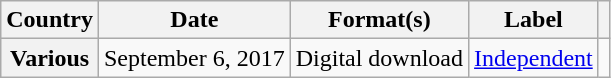<table class="wikitable plainrowheaders">
<tr>
<th scope="col">Country</th>
<th scope="col">Date</th>
<th scope="col">Format(s)</th>
<th scope="col">Label</th>
<th scope="col"></th>
</tr>
<tr>
<th scope="row">Various</th>
<td>September 6, 2017</td>
<td>Digital download</td>
<td><a href='#'>Independent</a></td>
<td></td>
</tr>
</table>
